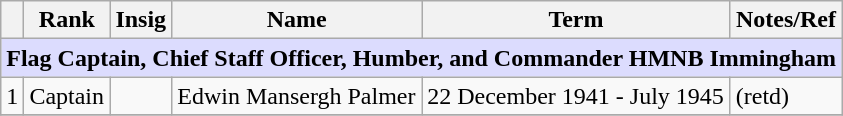<table class="wikitable">
<tr>
<th></th>
<th>Rank</th>
<th>Insig</th>
<th>Name</th>
<th>Term</th>
<th>Notes/Ref</th>
</tr>
<tr>
<td colspan="6" align="center" style="background:#dcdcfe;"><strong>Flag Captain, Chief Staff Officer, Humber, and Commander HMNB Immingham</strong></td>
</tr>
<tr>
<td>1</td>
<td>Captain</td>
<td></td>
<td>Edwin Mansergh Palmer</td>
<td>22 December 1941 - July 1945</td>
<td>(retd) </td>
</tr>
<tr>
</tr>
</table>
